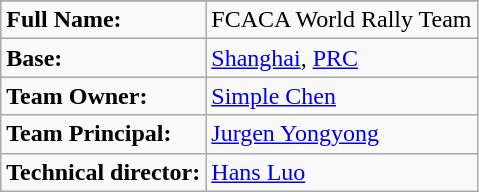<table class="wikitable">
<tr>
</tr>
<tr>
<td><strong>Full Name:</strong></td>
<td>FCACA World Rally Team</td>
</tr>
<tr>
<td><strong>Base:</strong></td>
<td><a href='#'>Shanghai</a>, <a href='#'>PRC</a></td>
</tr>
<tr>
<td><strong>Team Owner:</strong></td>
<td><a href='#'>Simple Chen</a></td>
</tr>
<tr>
<td><strong>Team Principal:</strong></td>
<td><a href='#'>Jurgen Yongyong</a></td>
</tr>
<tr>
<td><strong>Technical director:</strong></td>
<td><a href='#'>Hans Luo</a></td>
</tr>
</table>
